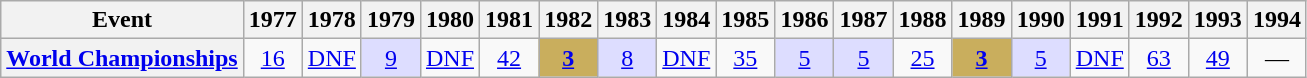<table class="wikitable plainrowheaders">
<tr>
<th scope="col" colspan=1>Event</th>
<th scope="col">1977</th>
<th scope="col">1978</th>
<th scope="col">1979</th>
<th scope="col">1980</th>
<th scope="col">1981</th>
<th scope="col">1982</th>
<th scope="col">1983</th>
<th scope="col">1984</th>
<th scope="col">1985</th>
<th scope="col">1986</th>
<th scope="col">1987</th>
<th scope="col">1988</th>
<th scope="col">1989</th>
<th scope="col">1990</th>
<th scope="col">1991</th>
<th scope="col">1992</th>
<th scope="col">1993</th>
<th scope="col">1994</th>
</tr>
<tr style="text-align:center;">
<th scope="row"> <a href='#'>World Championships</a></th>
<td><a href='#'>16</a></td>
<td><a href='#'>DNF</a></td>
<td style="background:#ddf;"><a href='#'>9</a></td>
<td><a href='#'>DNF</a></td>
<td><a href='#'>42</a></td>
<td style="background:#C9AE5D;"><a href='#'><strong>3</strong></a></td>
<td style="background:#ddf;"><a href='#'>8</a></td>
<td><a href='#'>DNF</a></td>
<td><a href='#'>35</a></td>
<td style="background:#ddf;"><a href='#'>5</a></td>
<td style="background:#ddf;"><a href='#'>5</a></td>
<td><a href='#'>25</a></td>
<td style="background:#C9AE5D;"><a href='#'><strong>3</strong></a></td>
<td style="background:#ddf;"><a href='#'>5</a></td>
<td><a href='#'>DNF</a></td>
<td><a href='#'>63</a></td>
<td><a href='#'>49</a></td>
<td>—</td>
</tr>
</table>
